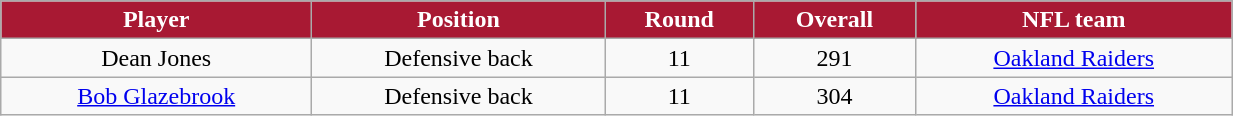<table class="wikitable" width="65%">
<tr align="center"  style="background:#A81933;color:#FFFFFF;">
<td><strong>Player</strong></td>
<td><strong>Position</strong></td>
<td><strong>Round</strong></td>
<td><strong>Overall</strong></td>
<td><strong>NFL team</strong></td>
</tr>
<tr align="center" bgcolor="">
<td>Dean Jones</td>
<td>Defensive back</td>
<td>11</td>
<td>291</td>
<td><a href='#'>Oakland Raiders</a></td>
</tr>
<tr align="center" bgcolor="">
<td><a href='#'>Bob Glazebrook</a></td>
<td>Defensive back</td>
<td>11</td>
<td>304</td>
<td><a href='#'>Oakland Raiders</a></td>
</tr>
</table>
